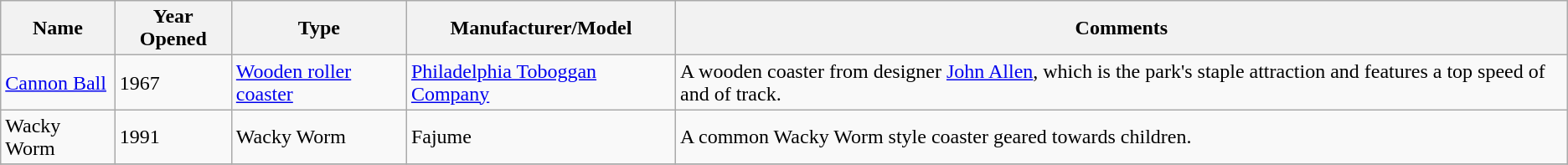<table class="wikitable sortable">
<tr>
<th>Name</th>
<th>Year Opened</th>
<th>Type</th>
<th>Manufacturer/Model</th>
<th>Comments</th>
</tr>
<tr>
<td><a href='#'>Cannon Ball</a></td>
<td>1967</td>
<td><a href='#'>Wooden roller coaster</a></td>
<td><a href='#'>Philadelphia Toboggan Company</a></td>
<td>A wooden coaster from designer <a href='#'>John Allen</a>, which is the park's staple attraction and features a top speed of  and  of track.</td>
</tr>
<tr>
<td>Wacky Worm</td>
<td>1991</td>
<td>Wacky Worm</td>
<td>Fajume</td>
<td>A common Wacky Worm style coaster geared towards children.</td>
</tr>
<tr>
</tr>
</table>
